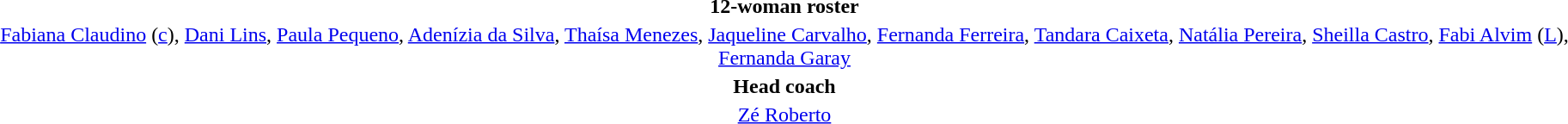<table style="text-align:center; margin-top:2em; margin-left:auto; margin-right:auto">
<tr>
<td><strong>12-woman roster</strong></td>
</tr>
<tr>
<td><a href='#'>Fabiana Claudino</a> (<a href='#'>c</a>), <a href='#'>Dani Lins</a>, <a href='#'>Paula Pequeno</a>, <a href='#'>Adenízia da Silva</a>, <a href='#'>Thaísa Menezes</a>, <a href='#'>Jaqueline Carvalho</a>, <a href='#'>Fernanda Ferreira</a>, <a href='#'>Tandara Caixeta</a>, <a href='#'>Natália Pereira</a>, <a href='#'>Sheilla Castro</a>, <a href='#'>Fabi Alvim</a> (<a href='#'>L</a>), <a href='#'>Fernanda Garay</a></td>
</tr>
<tr>
<td><strong>Head coach</strong></td>
</tr>
<tr>
<td><a href='#'>Zé Roberto</a></td>
</tr>
</table>
